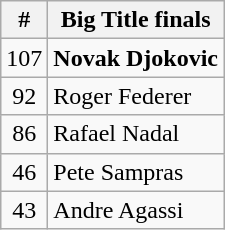<table class="wikitable" style="display: inline-table;">
<tr>
<th width=20>#</th>
<th>Big Title finals</th>
</tr>
<tr>
<td align=center>107</td>
<td> <strong>Novak Djokovic</strong></td>
</tr>
<tr>
<td align=center>92</td>
<td> Roger Federer</td>
</tr>
<tr>
<td align=center>86</td>
<td> Rafael Nadal</td>
</tr>
<tr>
<td align=center>46</td>
<td> Pete Sampras</td>
</tr>
<tr>
<td align=center>43</td>
<td> Andre Agassi</td>
</tr>
</table>
